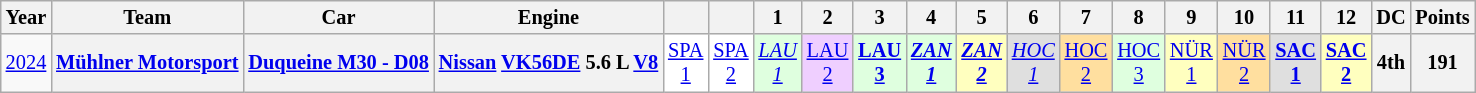<table class="wikitable" style="text-align:center; font-size:85%">
<tr>
<th>Year</th>
<th>Team</th>
<th>Car</th>
<th>Engine</th>
<th></th>
<th></th>
<th>1</th>
<th>2</th>
<th>3</th>
<th>4</th>
<th>5</th>
<th>6</th>
<th>7</th>
<th>8</th>
<th>9</th>
<th>10</th>
<th>11</th>
<th>12</th>
<th>DC</th>
<th>Points</th>
</tr>
<tr>
<td><a href='#'>2024</a></td>
<th nowrap><a href='#'>Mühlner Motorsport</a></th>
<th nowrap><a href='#'>Duqueine M30 - D08</a></th>
<th nowrap><a href='#'>Nissan</a> <a href='#'>VK56DE</a> 5.6 L <a href='#'>V8</a></th>
<td style="background:#FFFFFF;"><a href='#'>SPA<br>1</a><br></td>
<td style="background:#FFFFFF;"><a href='#'>SPA<br>2</a><br></td>
<td style="background:#DFFFDF;"><em><a href='#'>LAU<br>1</a></em><br></td>
<td style="background:#EFCFFF;"><a href='#'>LAU<br>2</a><br></td>
<td style="background:#DFFFDF;"><strong><a href='#'>LAU<br>3</a></strong><br></td>
<td style="background:#DFFFDF;"><strong><em><a href='#'>ZAN<br>1</a></em></strong><br></td>
<td style="background:#FFFFBF;"><strong><em><a href='#'>ZAN<br>2</a></em></strong><br></td>
<td style="background:#DFDFDF;"><em><a href='#'>HOC<br>1</a></em><br></td>
<td style="background:#FFDF9F;"><a href='#'>HOC<br>2</a><br></td>
<td style="background:#DFFFDF;"><a href='#'>HOC<br>3</a><br></td>
<td style="background:#FFFFBF;"><a href='#'>NÜR<br>1</a><br></td>
<td style="background:#FFDF9F;"><a href='#'>NÜR<br>2</a><br></td>
<td style="background:#DFDFDF;"><strong><a href='#'>SAC<br>1</a></strong><br></td>
<td style="background:#FFFFBF;"><strong><a href='#'>SAC<br>2</a></strong><br></td>
<th>4th</th>
<th>191</th>
</tr>
</table>
